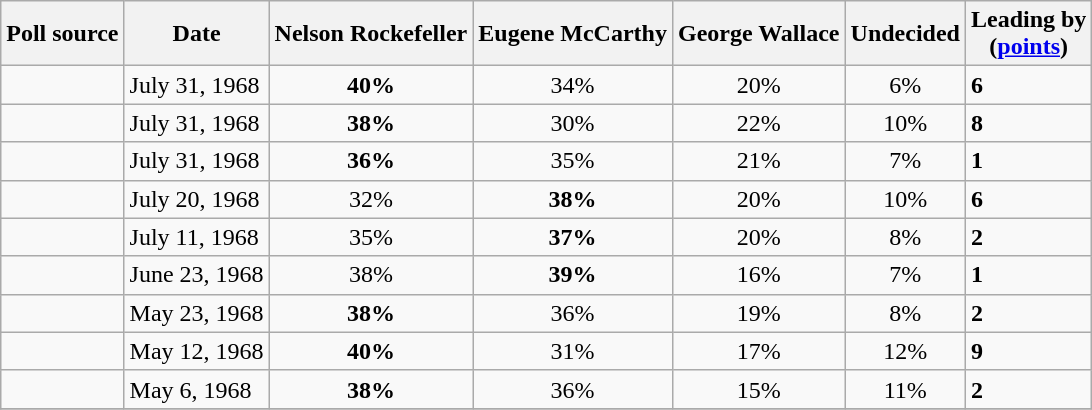<table class="wikitable sortable">
<tr>
<th>Poll source</th>
<th>Date</th>
<th>Nelson Rockefeller<br><small></small></th>
<th>Eugene McCarthy<br><small></small></th>
<th>George Wallace<br><small></small></th>
<th>Undecided</th>
<th>Leading by<br>(<a href='#'>points</a>)</th>
</tr>
<tr>
<td> </td>
<td>July 31, 1968</td>
<td align="center" ><strong>40%</strong></td>
<td align="center">34%</td>
<td align="center">20%</td>
<td align="center">6%</td>
<td><strong>6</strong></td>
</tr>
<tr>
<td> </td>
<td>July 31, 1968</td>
<td align="center" ><strong>38%</strong></td>
<td align="center">30%</td>
<td align="center">22%</td>
<td align="center">10%</td>
<td><strong>8</strong></td>
</tr>
<tr>
<td></td>
<td>July 31, 1968</td>
<td align="center" ><strong>36%</strong></td>
<td align="center">35%</td>
<td align="center">21%</td>
<td align="center">7%</td>
<td><strong>1</strong></td>
</tr>
<tr>
<td></td>
<td>July 20, 1968</td>
<td align="center">32%</td>
<td align="center" ><strong>38%</strong></td>
<td align="center">20%</td>
<td align="center">10%</td>
<td><strong>6</strong></td>
</tr>
<tr>
<td></td>
<td>July 11, 1968</td>
<td align="center">35%</td>
<td align="center" ><strong>37%</strong></td>
<td align="center">20%</td>
<td align="center">8%</td>
<td><strong>2</strong></td>
</tr>
<tr>
<td></td>
<td>June 23, 1968</td>
<td align="center">38%</td>
<td align="center" ><strong>39%</strong></td>
<td align="center">16%</td>
<td align="center">7%</td>
<td><strong>1</strong></td>
</tr>
<tr>
<td></td>
<td>May 23, 1968</td>
<td align="center" ><strong>38%</strong></td>
<td align="center">36%</td>
<td align="center">19%</td>
<td align="center">8%</td>
<td><strong>2</strong></td>
</tr>
<tr>
<td></td>
<td>May 12, 1968</td>
<td align="center" ><strong>40%</strong></td>
<td align="center">31%</td>
<td align="center">17%</td>
<td align="center">12%</td>
<td><strong>9</strong></td>
</tr>
<tr>
<td></td>
<td>May 6, 1968</td>
<td align="center" ><strong>38%</strong></td>
<td align="center">36%</td>
<td align="center">15%</td>
<td align="center">11%</td>
<td><strong>2</strong></td>
</tr>
<tr>
</tr>
</table>
